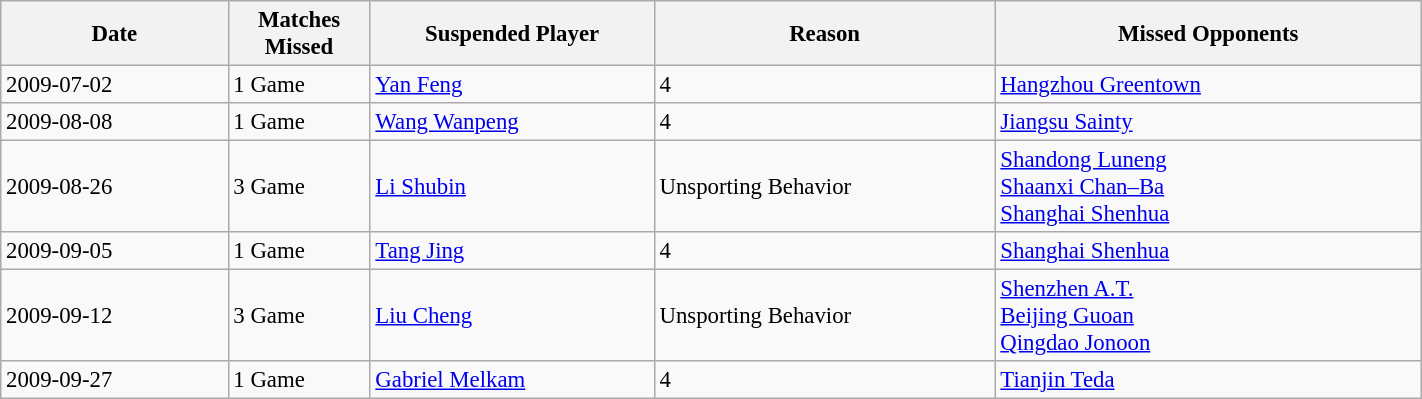<table class="wikitable" style="font-size:95%; width:75%">
<tr>
<th width=16%>Date</th>
<th width=10%>Matches Missed</th>
<th width=20%>Suspended Player</th>
<th width=24%>Reason</th>
<th width=30%>Missed Opponents</th>
</tr>
<tr>
<td>2009-07-02</td>
<td>1 Game</td>
<td><a href='#'>Yan Feng</a></td>
<td>4 </td>
<td><a href='#'>Hangzhou Greentown</a></td>
</tr>
<tr>
<td>2009-08-08</td>
<td>1 Game</td>
<td><a href='#'>Wang Wanpeng</a></td>
<td>4 </td>
<td><a href='#'>Jiangsu Sainty</a></td>
</tr>
<tr>
<td>2009-08-26</td>
<td>3 Game</td>
<td><a href='#'>Li Shubin</a></td>
<td>Unsporting Behavior</td>
<td><a href='#'>Shandong Luneng</a><br><a href='#'>Shaanxi Chan–Ba</a><br><a href='#'>Shanghai Shenhua</a></td>
</tr>
<tr>
<td>2009-09-05</td>
<td>1 Game</td>
<td><a href='#'>Tang Jing</a></td>
<td>4 </td>
<td><a href='#'>Shanghai Shenhua</a></td>
</tr>
<tr>
<td>2009-09-12</td>
<td>3 Game</td>
<td><a href='#'>Liu Cheng</a></td>
<td>Unsporting Behavior</td>
<td><a href='#'>Shenzhen A.T.</a><br><a href='#'>Beijing Guoan</a><br><a href='#'>Qingdao Jonoon</a></td>
</tr>
<tr>
<td>2009-09-27</td>
<td>1 Game</td>
<td><a href='#'>Gabriel Melkam</a></td>
<td>4 </td>
<td><a href='#'>Tianjin Teda</a></td>
</tr>
</table>
